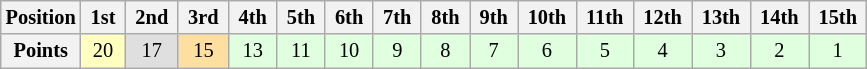<table class="wikitable" style="font-size:85%; text-align:center">
<tr>
<th>Position</th>
<th> 1st </th>
<th> 2nd </th>
<th> 3rd </th>
<th> 4th </th>
<th> 5th </th>
<th> 6th </th>
<th> 7th </th>
<th> 8th </th>
<th> 9th </th>
<th> 10th </th>
<th> 11th </th>
<th> 12th </th>
<th> 13th </th>
<th> 14th </th>
<th> 15th </th>
</tr>
<tr>
<th>Points</th>
<td style="background:#ffffbf;">20</td>
<td style="background:#dfdfdf;">17</td>
<td style="background:#ffdf9f;">15</td>
<td style="background:#dfffdf;">13</td>
<td style="background:#dfffdf;">11</td>
<td style="background:#dfffdf;">10</td>
<td style="background:#dfffdf;">9</td>
<td style="background:#dfffdf;">8</td>
<td style="background:#dfffdf;">7</td>
<td style="background:#dfffdf;">6</td>
<td style="background:#dfffdf;">5</td>
<td style="background:#dfffdf;">4</td>
<td style="background:#dfffdf;">3</td>
<td style="background:#dfffdf;">2</td>
<td style="background:#dfffdf;">1</td>
</tr>
</table>
